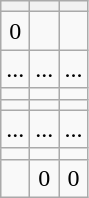<table class="wikitable">
<tr>
<th style="text-align: center;"></th>
<th style="text-align: center;"></th>
<th style="text-align: center;"></th>
</tr>
<tr>
<td style="text-align: center;">0</td>
<td style="text-align: center;"></td>
<td style="text-align: center;"></td>
</tr>
<tr>
<td style="text-align: center;">...</td>
<td style="text-align: center;">...</td>
<td style="text-align: center;">...</td>
</tr>
<tr>
<td style="text-align: center;"></td>
<td style="text-align: center;"></td>
<td style="text-align: center;"></td>
</tr>
<tr>
<td style="text-align: center;"></td>
<td style="text-align: center;"></td>
<td style="text-align: center;"></td>
</tr>
<tr>
<td style="text-align: center;">...</td>
<td style="text-align: center;">...</td>
<td style="text-align: center;">...</td>
</tr>
<tr>
<td style="text-align: center;"></td>
<td style="text-align: center;"></td>
<td style="text-align: center;"></td>
</tr>
<tr>
<td style="text-align: center;"></td>
<td style="text-align: center;">0</td>
<td style="text-align: center;">0</td>
</tr>
</table>
